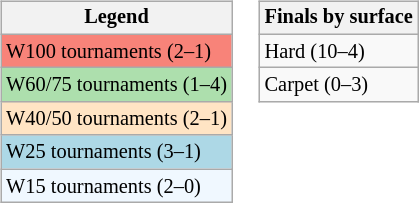<table>
<tr valign=top>
<td><br><table class=wikitable style="font-size:85%">
<tr>
<th>Legend</th>
</tr>
<tr style="background:#f88379;">
<td>W100 tournaments (2–1)</td>
</tr>
<tr style="background:#addfad;">
<td>W60/75 tournaments (1–4)</td>
</tr>
<tr style="background:#ffe4c4;">
<td>W40/50 tournaments (2–1)</td>
</tr>
<tr style="background:lightblue;">
<td>W25 tournaments (3–1)</td>
</tr>
<tr style="background:#f0f8ff;">
<td>W15 tournaments (2–0)</td>
</tr>
</table>
</td>
<td><br><table class=wikitable style="font-size:85%">
<tr>
<th>Finals by surface</th>
</tr>
<tr>
<td>Hard (10–4)</td>
</tr>
<tr>
<td>Carpet (0–3)</td>
</tr>
</table>
</td>
</tr>
</table>
